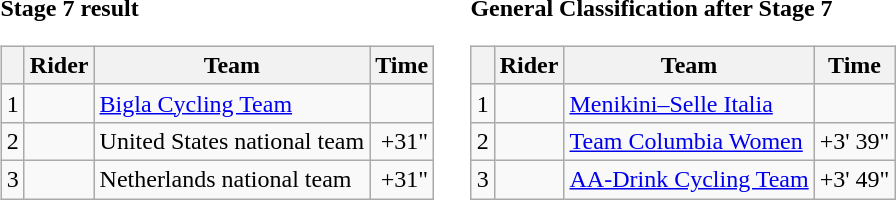<table>
<tr>
<td><strong>Stage 7 result</strong><br><table class=wikitable>
<tr>
<th></th>
<th>Rider</th>
<th>Team</th>
<th>Time</th>
</tr>
<tr>
<td>1</td>
<td></td>
<td><a href='#'>Bigla Cycling Team</a></td>
<td></td>
</tr>
<tr>
<td>2</td>
<td></td>
<td>United States national team</td>
<td align=right>+31"</td>
</tr>
<tr>
<td>3</td>
<td></td>
<td>Netherlands national team</td>
<td align=right>+31"</td>
</tr>
</table>
</td>
<td></td>
<td><strong>General Classification after Stage 7</strong><br><table class="wikitable">
<tr>
<th></th>
<th>Rider</th>
<th>Team</th>
<th>Time</th>
</tr>
<tr>
<td>1</td>
<td></td>
<td><a href='#'>Menikini–Selle Italia</a></td>
<td></td>
</tr>
<tr>
<td>2</td>
<td></td>
<td><a href='#'>Team Columbia Women</a></td>
<td align=right>+3' 39"</td>
</tr>
<tr>
<td>3</td>
<td></td>
<td><a href='#'>AA-Drink Cycling Team</a></td>
<td align=right>+3' 49"</td>
</tr>
</table>
</td>
</tr>
</table>
